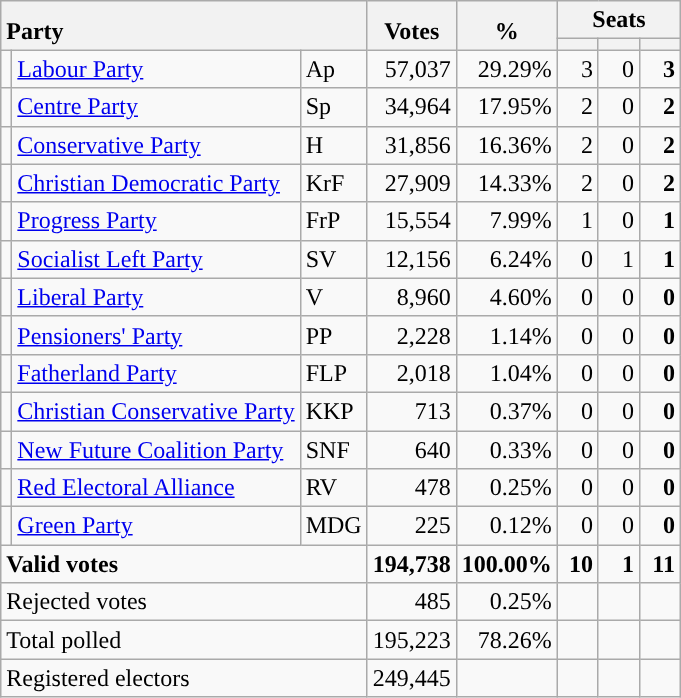<table class="wikitable" border="1" style="text-align:right;">
<tr>
<th style="text-align:left;" valign=bottom rowspan=2 colspan=3>Party</th>
<th align=center valign=bottom rowspan=2 width="50">Votes</th>
<th align=center valign=bottom rowspan=2 width="50">%</th>
<th colspan=3>Seats</th>
</tr>
<tr>
<th align=center valign=bottom width="20"><small></small></th>
<th align=center valign=bottom width="20"><small><a href='#'></a></small></th>
<th align=center valign=bottom width="20"><small></small></th>
</tr>
<tr>
<td style="color:inherit;background:"></td>
<td align=left><a href='#'>Labour Party</a></td>
<td align=left>Ap</td>
<td>57,037</td>
<td>29.29%</td>
<td>3</td>
<td>0</td>
<td><strong>3</strong></td>
</tr>
<tr>
<td style="color:inherit;background:"></td>
<td align=left><a href='#'>Centre Party</a></td>
<td align=left>Sp</td>
<td>34,964</td>
<td>17.95%</td>
<td>2</td>
<td>0</td>
<td><strong>2</strong></td>
</tr>
<tr>
<td style="color:inherit;background:"></td>
<td align=left><a href='#'>Conservative Party</a></td>
<td align=left>H</td>
<td>31,856</td>
<td>16.36%</td>
<td>2</td>
<td>0</td>
<td><strong>2</strong></td>
</tr>
<tr>
<td style="color:inherit;background:"></td>
<td align=left><a href='#'>Christian Democratic Party</a></td>
<td align=left>KrF</td>
<td>27,909</td>
<td>14.33%</td>
<td>2</td>
<td>0</td>
<td><strong>2</strong></td>
</tr>
<tr>
<td style="color:inherit;background:"></td>
<td align=left><a href='#'>Progress Party</a></td>
<td align=left>FrP</td>
<td>15,554</td>
<td>7.99%</td>
<td>1</td>
<td>0</td>
<td><strong>1</strong></td>
</tr>
<tr>
<td style="color:inherit;background:"></td>
<td align=left><a href='#'>Socialist Left Party</a></td>
<td align=left>SV</td>
<td>12,156</td>
<td>6.24%</td>
<td>0</td>
<td>1</td>
<td><strong>1</strong></td>
</tr>
<tr>
<td style="color:inherit;background:"></td>
<td align=left><a href='#'>Liberal Party</a></td>
<td align=left>V</td>
<td>8,960</td>
<td>4.60%</td>
<td>0</td>
<td>0</td>
<td><strong>0</strong></td>
</tr>
<tr>
<td style="color:inherit;background:"></td>
<td align=left><a href='#'>Pensioners' Party</a></td>
<td align=left>PP</td>
<td>2,228</td>
<td>1.14%</td>
<td>0</td>
<td>0</td>
<td><strong>0</strong></td>
</tr>
<tr>
<td style="color:inherit;background:"></td>
<td align=left><a href='#'>Fatherland Party</a></td>
<td align=left>FLP</td>
<td>2,018</td>
<td>1.04%</td>
<td>0</td>
<td>0</td>
<td><strong>0</strong></td>
</tr>
<tr>
<td style="color:inherit;background:"></td>
<td align=left><a href='#'>Christian Conservative Party</a></td>
<td align=left>KKP</td>
<td>713</td>
<td>0.37%</td>
<td>0</td>
<td>0</td>
<td><strong>0</strong></td>
</tr>
<tr>
<td style="color:inherit;background:"></td>
<td align=left><a href='#'>New Future Coalition Party</a></td>
<td align=left>SNF</td>
<td>640</td>
<td>0.33%</td>
<td>0</td>
<td>0</td>
<td><strong>0</strong></td>
</tr>
<tr>
<td style="color:inherit;background:"></td>
<td align=left><a href='#'>Red Electoral Alliance</a></td>
<td align=left>RV</td>
<td>478</td>
<td>0.25%</td>
<td>0</td>
<td>0</td>
<td><strong>0</strong></td>
</tr>
<tr>
<td style="color:inherit;background:"></td>
<td align=left><a href='#'>Green Party</a></td>
<td align=left>MDG</td>
<td>225</td>
<td>0.12%</td>
<td>0</td>
<td>0</td>
<td><strong>0</strong></td>
</tr>
<tr style="font-weight:bold">
<td align=left colspan=3>Valid votes</td>
<td>194,738</td>
<td>100.00%</td>
<td>10</td>
<td>1</td>
<td>11</td>
</tr>
<tr>
<td align=left colspan=3>Rejected votes</td>
<td>485</td>
<td>0.25%</td>
<td></td>
<td></td>
<td></td>
</tr>
<tr>
<td align=left colspan=3>Total polled</td>
<td>195,223</td>
<td>78.26%</td>
<td></td>
<td></td>
<td></td>
</tr>
<tr>
<td align=left colspan=3>Registered electors</td>
<td>249,445</td>
<td></td>
<td></td>
<td></td>
<td></td>
</tr>
</table>
